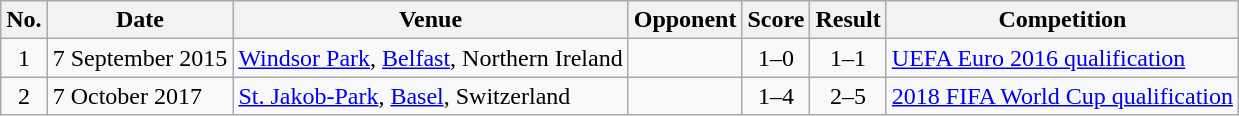<table class="wikitable sortable">
<tr>
<th scope="col">No.</th>
<th scope="col">Date</th>
<th scope="col">Venue</th>
<th scope="col">Opponent</th>
<th scope="col">Score</th>
<th scope="col">Result</th>
<th scope="col">Competition</th>
</tr>
<tr>
<td align="center">1</td>
<td>7 September 2015</td>
<td><a href='#'>Windsor Park</a>, <a href='#'>Belfast</a>, Northern Ireland</td>
<td></td>
<td align="center">1–0</td>
<td align="center">1–1</td>
<td><a href='#'>UEFA Euro 2016 qualification</a></td>
</tr>
<tr>
<td align="center">2</td>
<td>7 October 2017</td>
<td><a href='#'>St. Jakob-Park</a>, <a href='#'>Basel</a>, Switzerland</td>
<td></td>
<td align="center">1–4</td>
<td align="center">2–5</td>
<td><a href='#'>2018 FIFA World Cup qualification</a></td>
</tr>
</table>
